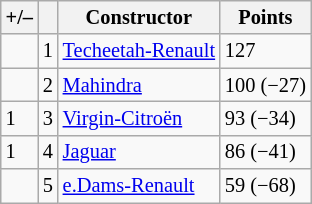<table class="wikitable" style="font-size: 85%">
<tr>
<th scope="col">+/–</th>
<th scope="col"></th>
<th scope="col">Constructor</th>
<th scope="col">Points</th>
</tr>
<tr>
<td align="left"></td>
<td align="center">1</td>
<td> <a href='#'>Techeetah-Renault</a></td>
<td align="left">127</td>
</tr>
<tr>
<td align="left"></td>
<td align="center">2</td>
<td> <a href='#'>Mahindra</a></td>
<td align="left">100 (−27)</td>
</tr>
<tr>
<td align="left"> 1</td>
<td align="center">3</td>
<td> <a href='#'>Virgin-Citroën</a></td>
<td align="left">93 (−34)</td>
</tr>
<tr>
<td align="left"> 1</td>
<td align="center">4</td>
<td> <a href='#'>Jaguar</a></td>
<td align="left">86 (−41)</td>
</tr>
<tr>
<td align="left"></td>
<td align="center">5</td>
<td> <a href='#'>e.Dams-Renault</a></td>
<td align="left">59 (−68)</td>
</tr>
</table>
